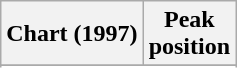<table class="wikitable sortable plainrowheaders" style="text-align:center">
<tr>
<th scope="col">Chart (1997)</th>
<th scope="col">Peak<br>position</th>
</tr>
<tr>
</tr>
<tr>
</tr>
</table>
